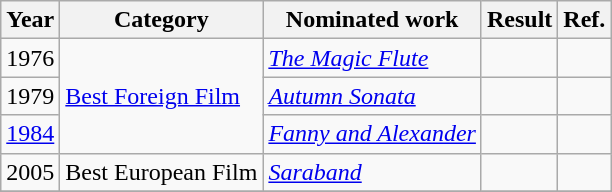<table class="wikitable sortable">
<tr>
<th>Year</th>
<th>Category</th>
<th>Nominated work</th>
<th>Result</th>
<th>Ref.</th>
</tr>
<tr>
<td>1976</td>
<td rowspan="3"><a href='#'>Best Foreign Film</a></td>
<td><em><a href='#'>The Magic Flute</a></em></td>
<td></td>
<td></td>
</tr>
<tr>
<td>1979</td>
<td><em><a href='#'>Autumn Sonata</a></em></td>
<td></td>
<td></td>
</tr>
<tr>
<td rowspan="1"><a href='#'>1984</a></td>
<td><em><a href='#'>Fanny and Alexander</a></em></td>
<td></td>
<td></td>
</tr>
<tr>
<td>2005</td>
<td>Best European Film</td>
<td><em><a href='#'>Saraband</a></em></td>
<td></td>
<td></td>
</tr>
<tr>
</tr>
</table>
